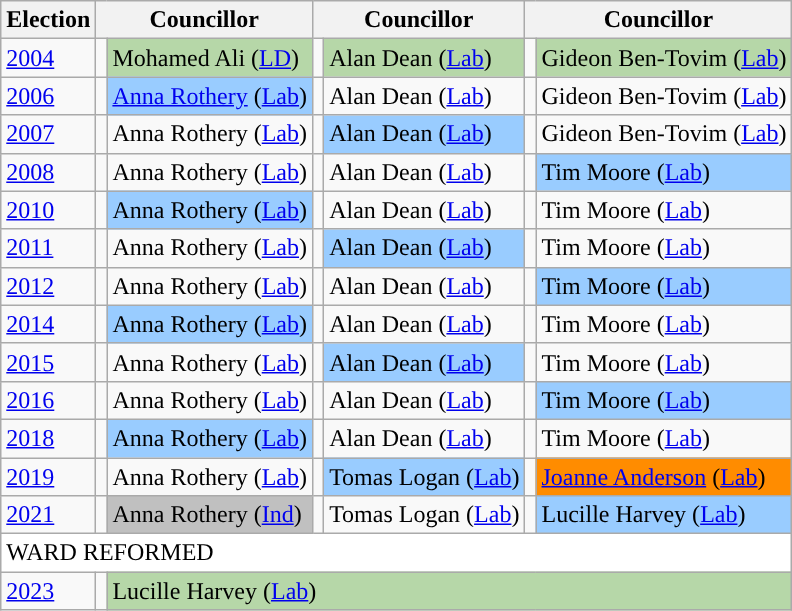<table class="wikitable">
<tr>
<th>Election</th>
<th colspan="2">Councillor</th>
<th colspan="2">Councillor</th>
<th colspan="2">Councillor</th>
</tr>
<tr>
<td><a href='#'>2004</a></td>
<td style="background-color: "></td>
<td bgcolor="#B6D7A8">Mohamed Ali (<a href='#'>LD</a>)</td>
<td style="background-color: "></td>
<td bgcolor="#B6D7A8">Alan Dean (<a href='#'>Lab</a>)</td>
<td style="background-color: "></td>
<td bgcolor="#B6D7A8">Gideon Ben-Tovim (<a href='#'>Lab</a>)</td>
</tr>
<tr>
<td><a href='#'>2006</a></td>
<td style="background-color: "></td>
<td bgcolor="#99CCFF"><a href='#'>Anna Rothery</a> (<a href='#'>Lab</a>)</td>
<td style="background-color: "></td>
<td>Alan Dean (<a href='#'>Lab</a>)</td>
<td style="background-color: "></td>
<td>Gideon Ben-Tovim (<a href='#'>Lab</a>)</td>
</tr>
<tr>
<td><a href='#'>2007</a></td>
<td style="background-color: "></td>
<td>Anna Rothery (<a href='#'>Lab</a>)</td>
<td style="background-color: "></td>
<td bgcolor="#99CCFF">Alan Dean (<a href='#'>Lab</a>)</td>
<td style="background-color: "></td>
<td>Gideon Ben-Tovim (<a href='#'>Lab</a>)</td>
</tr>
<tr>
<td><a href='#'>2008</a></td>
<td style="background-color: "></td>
<td>Anna Rothery (<a href='#'>Lab</a>)</td>
<td style="background-color: "></td>
<td>Alan Dean (<a href='#'>Lab</a>)</td>
<td style="background-color: "></td>
<td bgcolor="#99CCFF">Tim Moore (<a href='#'>Lab</a>)</td>
</tr>
<tr>
<td><a href='#'>2010</a></td>
<td style="background-color: "></td>
<td bgcolor="#99CCFF">Anna Rothery (<a href='#'>Lab</a>)</td>
<td style="background-color: "></td>
<td>Alan Dean (<a href='#'>Lab</a>)</td>
<td style="background-color: "></td>
<td>Tim Moore (<a href='#'>Lab</a>)</td>
</tr>
<tr>
<td><a href='#'>2011</a></td>
<td style="background-color: "></td>
<td>Anna Rothery (<a href='#'>Lab</a>)</td>
<td style="background-color: "></td>
<td bgcolor="#99CCFF">Alan Dean (<a href='#'>Lab</a>)</td>
<td style="background-color: "></td>
<td>Tim Moore (<a href='#'>Lab</a>)</td>
</tr>
<tr>
<td><a href='#'>2012</a></td>
<td style="background-color: "></td>
<td>Anna Rothery (<a href='#'>Lab</a>)</td>
<td style="background-color: "></td>
<td>Alan Dean (<a href='#'>Lab</a>)</td>
<td style="background-color: "></td>
<td bgcolor="#99CCFF">Tim Moore (<a href='#'>Lab</a>)</td>
</tr>
<tr>
<td><a href='#'>2014</a></td>
<td style="background-color: "></td>
<td bgcolor="#99CCFF">Anna Rothery (<a href='#'>Lab</a>)</td>
<td style="background-color: "></td>
<td>Alan Dean (<a href='#'>Lab</a>)</td>
<td style="background-color: "></td>
<td>Tim Moore (<a href='#'>Lab</a>)</td>
</tr>
<tr>
<td><a href='#'>2015</a></td>
<td style="background-color: "></td>
<td>Anna Rothery (<a href='#'>Lab</a>)</td>
<td style="background-color: "></td>
<td bgcolor="#99CCFF">Alan Dean (<a href='#'>Lab</a>)</td>
<td style="background-color: "></td>
<td>Tim Moore (<a href='#'>Lab</a>)</td>
</tr>
<tr>
<td><a href='#'>2016</a></td>
<td style="background-color: "></td>
<td>Anna Rothery (<a href='#'>Lab</a>)</td>
<td style="background-color: "></td>
<td>Alan Dean (<a href='#'>Lab</a>)</td>
<td style="background-color: "></td>
<td bgcolor="#99CCFF">Tim Moore (<a href='#'>Lab</a>)</td>
</tr>
<tr>
<td><a href='#'>2018</a></td>
<td style="background-color: "></td>
<td bgcolor="#99CCFF">Anna Rothery (<a href='#'>Lab</a>)</td>
<td style="background-color: "></td>
<td>Alan Dean (<a href='#'>Lab</a>)</td>
<td style="background-color: "></td>
<td>Tim Moore (<a href='#'>Lab</a>)</td>
</tr>
<tr>
<td><a href='#'>2019</a></td>
<td style="background-color: "></td>
<td>Anna Rothery (<a href='#'>Lab</a>)</td>
<td style="background-color: "></td>
<td bgcolor="#99CCFF">Tomas Logan (<a href='#'>Lab</a>)</td>
<td style="background-color: "></td>
<td bgcolor="#FF8C00"><a href='#'>Joanne Anderson</a> (<a href='#'>Lab</a>)</td>
</tr>
<tr>
<td><a href='#'>2021</a></td>
<td style="background-color: "></td>
<td bgcolor="#C0C0C0">Anna Rothery (<a href='#'>Ind</a>)</td>
<td style="background-color: "></td>
<td>Tomas Logan (<a href='#'>Lab</a>)</td>
<td style="background-color: "></td>
<td bgcolor="#99CCFF">Lucille Harvey (<a href='#'>Lab</a>)</td>
</tr>
<tr>
<td colspan="8" bgcolor="#FFF"><div>WARD REFORMED</div></td>
</tr>
<tr>
<td><a href='#'>2023</a></td>
<td style="background-color: "></td>
<td colspan="6" bgcolor="#B6D7A8">Lucille Harvey (<a href='#'>Lab</a>)</td>
</tr>
</table>
